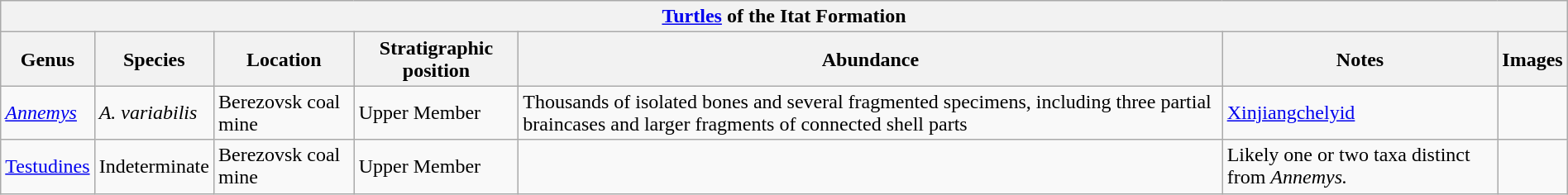<table class="wikitable" align="center" width="100%">
<tr>
<th colspan="7" align="center"><a href='#'>Turtles</a> of the Itat Formation</th>
</tr>
<tr>
<th>Genus</th>
<th>Species</th>
<th>Location</th>
<th>Stratigraphic position</th>
<th>Abundance</th>
<th>Notes</th>
<th>Images</th>
</tr>
<tr>
<td><em><a href='#'>Annemys</a></em></td>
<td><em>A. variabilis</em></td>
<td>Berezovsk coal mine</td>
<td>Upper Member</td>
<td>Thousands of isolated bones and several fragmented specimens, including three partial braincases and larger fragments of connected shell parts</td>
<td><a href='#'>Xinjiangchelyid</a></td>
<td></td>
</tr>
<tr>
<td><a href='#'>Testudines</a></td>
<td>Indeterminate</td>
<td>Berezovsk coal mine</td>
<td>Upper Member</td>
<td></td>
<td>Likely one or two taxa distinct from <em>Annemys.</em></td>
<td></td>
</tr>
</table>
